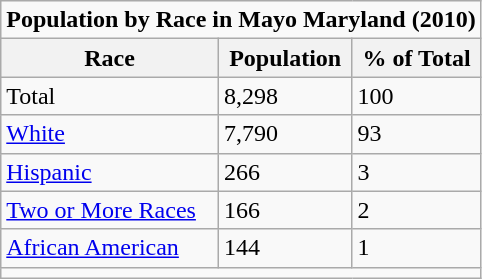<table class="wikitable sortable">
<tr>
<td colspan="3" style="text-align:center;"><strong>Population by Race in Mayo Maryland (2010)</strong></td>
</tr>
<tr>
<th>Race</th>
<th>Population</th>
<th>% of Total</th>
</tr>
<tr>
<td>Total</td>
<td>8,298</td>
<td>100</td>
</tr>
<tr>
<td><a href='#'>White</a></td>
<td>7,790</td>
<td>93</td>
</tr>
<tr>
<td><a href='#'>Hispanic</a></td>
<td>266</td>
<td>3</td>
</tr>
<tr>
<td><a href='#'>Two or More Races</a></td>
<td>166</td>
<td>2</td>
</tr>
<tr>
<td><a href='#'>African American</a></td>
<td>144</td>
<td>1</td>
</tr>
<tr>
<td colspan="3"></td>
</tr>
</table>
